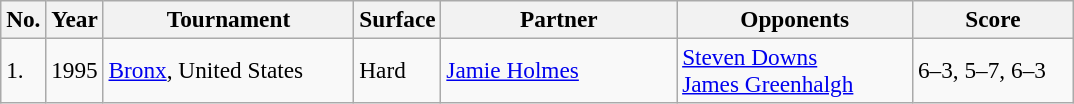<table class="sortable wikitable" style=font-size:97%>
<tr>
<th>No.</th>
<th>Year</th>
<th style="width:160px">Tournament</th>
<th style="width:50px">Surface</th>
<th style="width:150px">Partner</th>
<th style="width:150px">Opponents</th>
<th style="width:100px" class="unsortable">Score</th>
</tr>
<tr>
<td>1.</td>
<td>1995</td>
<td><a href='#'>Bronx</a>, United States</td>
<td>Hard</td>
<td> <a href='#'>Jamie Holmes</a></td>
<td> <a href='#'>Steven Downs</a><br> <a href='#'>James Greenhalgh</a></td>
<td>6–3, 5–7, 6–3</td>
</tr>
</table>
